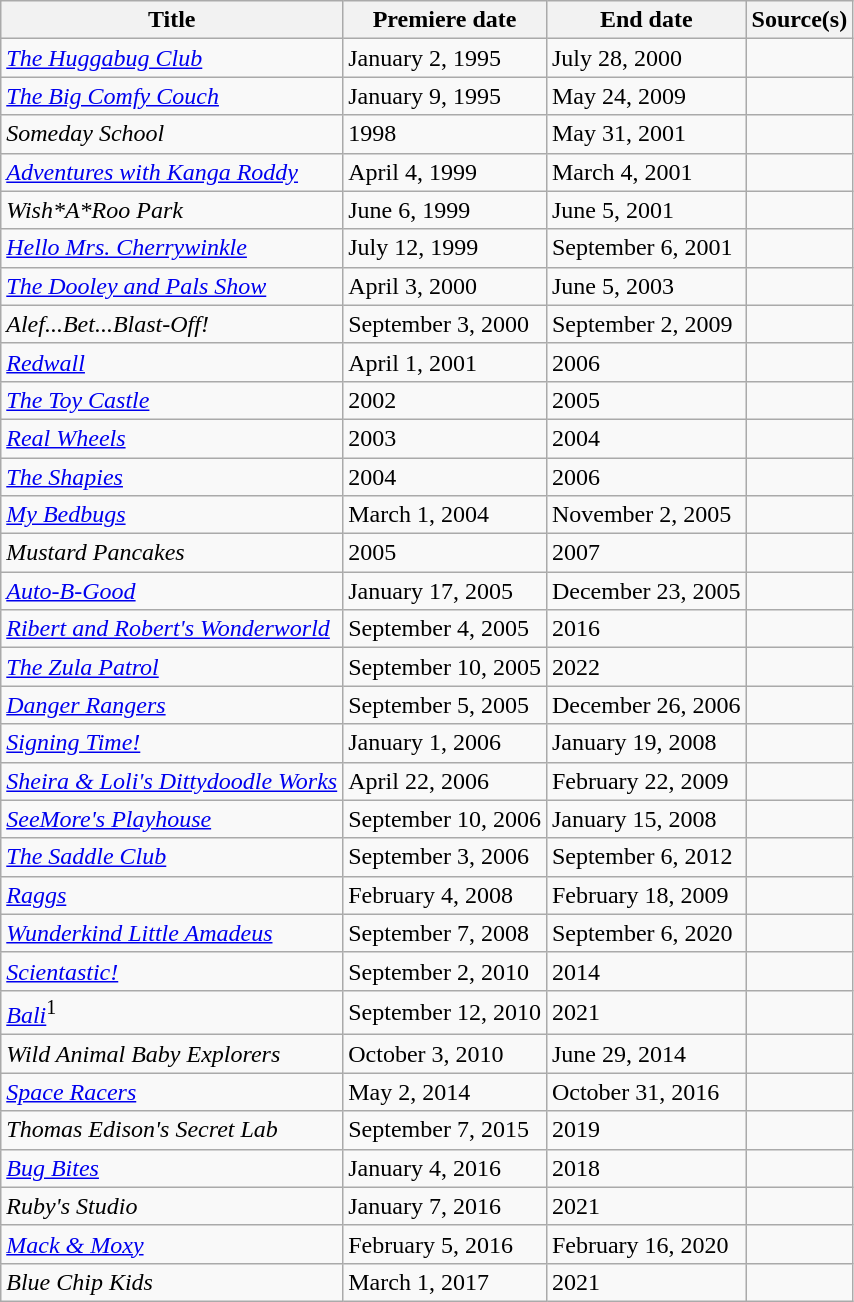<table class="wikitable sortable">
<tr>
<th>Title</th>
<th>Premiere date</th>
<th>End date</th>
<th>Source(s)</th>
</tr>
<tr>
<td><em><a href='#'>The Huggabug Club</a></em></td>
<td>January 2, 1995</td>
<td>July 28, 2000</td>
<td></td>
</tr>
<tr>
<td><em><a href='#'>The Big Comfy Couch</a></em></td>
<td>January 9, 1995</td>
<td>May 24, 2009</td>
<td></td>
</tr>
<tr>
<td><em>Someday School</em></td>
<td>1998</td>
<td>May 31, 2001</td>
<td></td>
</tr>
<tr>
<td><em><a href='#'>Adventures with Kanga Roddy</a></em></td>
<td>April 4, 1999</td>
<td>March 4, 2001</td>
<td></td>
</tr>
<tr>
<td><em>Wish*A*Roo Park</em></td>
<td>June 6, 1999</td>
<td>June 5, 2001</td>
<td></td>
</tr>
<tr>
<td><em><a href='#'>Hello Mrs. Cherrywinkle</a></em></td>
<td>July 12, 1999</td>
<td>September 6, 2001</td>
<td></td>
</tr>
<tr>
<td><em><a href='#'>The Dooley and Pals Show</a></em></td>
<td>April 3, 2000</td>
<td>June 5, 2003</td>
<td></td>
</tr>
<tr>
<td><em>Alef...Bet...Blast-Off!</em></td>
<td>September 3, 2000</td>
<td>September 2, 2009</td>
<td></td>
</tr>
<tr>
<td><em><a href='#'>Redwall</a></em></td>
<td>April 1, 2001</td>
<td>2006</td>
<td></td>
</tr>
<tr>
<td><em><a href='#'>The Toy Castle</a></em></td>
<td>2002</td>
<td>2005</td>
<td></td>
</tr>
<tr>
<td><em><a href='#'>Real Wheels</a></em></td>
<td>2003</td>
<td>2004</td>
<td></td>
</tr>
<tr>
<td><em><a href='#'>The Shapies</a></em></td>
<td>2004</td>
<td>2006</td>
<td></td>
</tr>
<tr>
<td><em><a href='#'>My Bedbugs</a></em></td>
<td>March 1, 2004</td>
<td>November 2, 2005</td>
<td></td>
</tr>
<tr>
<td><em>Mustard Pancakes</em></td>
<td>2005</td>
<td>2007</td>
<td></td>
</tr>
<tr>
<td><em><a href='#'>Auto-B-Good</a></em></td>
<td>January 17, 2005</td>
<td>December 23, 2005</td>
<td></td>
</tr>
<tr>
<td><em><a href='#'>Ribert and Robert's Wonderworld</a></em></td>
<td>September 4, 2005</td>
<td>2016</td>
<td></td>
</tr>
<tr>
<td><em><a href='#'>The Zula Patrol</a></em></td>
<td>September 10, 2005</td>
<td>2022</td>
</tr>
<tr>
<td><em><a href='#'>Danger Rangers</a></em></td>
<td>September 5, 2005</td>
<td>December 26, 2006</td>
<td></td>
</tr>
<tr>
<td><em><a href='#'>Signing Time!</a></em></td>
<td>January 1, 2006</td>
<td>January 19, 2008</td>
<td></td>
</tr>
<tr>
<td><em><a href='#'>Sheira & Loli's Dittydoodle Works</a></em></td>
<td>April 22, 2006</td>
<td>February 22, 2009</td>
<td></td>
</tr>
<tr>
<td><em><a href='#'>SeeMore's Playhouse</a></em></td>
<td>September 10, 2006</td>
<td>January 15, 2008</td>
<td></td>
</tr>
<tr>
<td><em><a href='#'>The Saddle Club</a></em></td>
<td>September 3, 2006</td>
<td>September 6, 2012</td>
<td></td>
</tr>
<tr>
<td><em><a href='#'>Raggs</a></em></td>
<td>February 4, 2008</td>
<td>February 18, 2009</td>
<td></td>
</tr>
<tr>
<td><em><a href='#'>Wunderkind Little Amadeus</a></em></td>
<td>September 7, 2008</td>
<td>September 6, 2020</td>
<td></td>
</tr>
<tr>
<td><em><a href='#'>Scientastic!</a></em></td>
<td>September 2, 2010</td>
<td>2014</td>
<td></td>
</tr>
<tr>
<td><em><a href='#'>Bali</a></em><sup>1</sup></td>
<td>September 12, 2010</td>
<td>2021</td>
<td></td>
</tr>
<tr>
<td><em>Wild Animal Baby Explorers</em></td>
<td>October 3, 2010</td>
<td>June 29, 2014</td>
<td></td>
</tr>
<tr>
<td><em><a href='#'>Space Racers</a></em></td>
<td>May 2, 2014</td>
<td>October 31, 2016</td>
<td> </td>
</tr>
<tr>
<td><em>Thomas Edison's Secret Lab</em></td>
<td>September 7, 2015</td>
<td>2019</td>
<td></td>
</tr>
<tr>
<td><em><a href='#'>Bug Bites</a></em></td>
<td>January 4, 2016</td>
<td>2018</td>
<td></td>
</tr>
<tr>
<td><em>Ruby's Studio</em></td>
<td>January 7, 2016</td>
<td>2021</td>
<td></td>
</tr>
<tr>
<td><em><a href='#'>Mack & Moxy</a></em></td>
<td>February 5, 2016</td>
<td>February 16, 2020</td>
<td></td>
</tr>
<tr>
<td><em>Blue Chip Kids</em></td>
<td>March 1, 2017</td>
<td>2021</td>
<td></td>
</tr>
</table>
